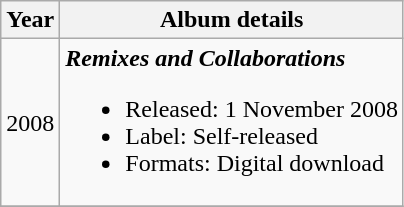<table class="wikitable" border="1">
<tr>
<th>Year</th>
<th>Album details</th>
</tr>
<tr>
<td>2008</td>
<td><strong><em>Remixes and Collaborations</em></strong><br><ul><li>Released: 1 November 2008</li><li>Label: Self-released</li><li>Formats: Digital download</li></ul></td>
</tr>
<tr>
</tr>
</table>
